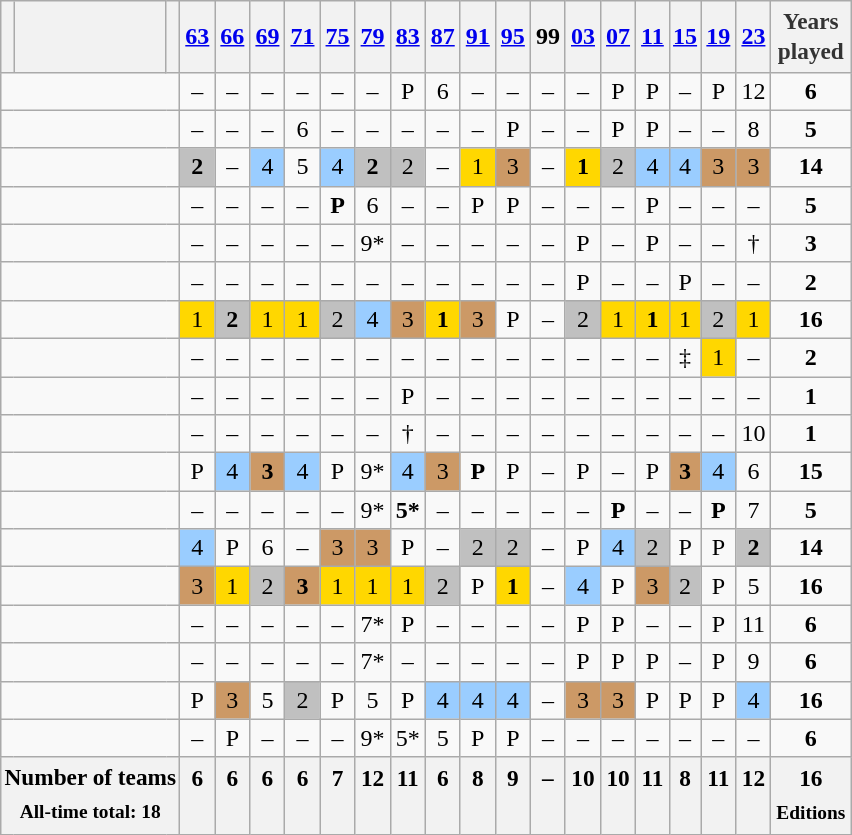<table class="wikitable" style="text-align:center; margin-top:0.1em; margin-bottom:2.0em;">
<tr>
<th style="width:0.1em; border-right:1px transparent;"></th>
<th></th>
<th style="width:0.1em; border-left:1px transparent;"></th>
<th><a href='#'>63</a></th>
<th><a href='#'>66</a></th>
<th><a href='#'>69</a></th>
<th><a href='#'>71</a></th>
<th><a href='#'>75</a></th>
<th><a href='#'>79</a></th>
<th><a href='#'>83</a></th>
<th><a href='#'>87</a></th>
<th><a href='#'>91</a></th>
<th><a href='#'>95</a></th>
<th> <span>99</span></th>
<th><a href='#'>03</a></th>
<th><a href='#'>07</a></th>
<th><a href='#'>11</a></th>
<th style="padding:2px;"><a href='#'>15</a></th>
<th><a href='#'>19</a></th>
<th><a href='#'>23</a></th>
<th style="color:#333; font-size:97%; line-height:130%;"><span> Y</span>ears<br>p<span>l</span>ayed</th>
</tr>
<tr>
<td colspan="3" style="text-align:left;"></td>
<td>–</td>
<td>–</td>
<td>–</td>
<td>–</td>
<td>–</td>
<td>–</td>
<td>P</td>
<td>6</td>
<td>–</td>
<td>–</td>
<td>–</td>
<td>–</td>
<td>P</td>
<td>P</td>
<td>–</td>
<td>P</td>
<td>12</td>
<td><strong>6</strong></td>
</tr>
<tr>
<td colspan="3" style="text-align:left;"></td>
<td>–</td>
<td>–</td>
<td>–</td>
<td>6</td>
<td>–</td>
<td>–</td>
<td>–</td>
<td>–</td>
<td>–</td>
<td>P</td>
<td>–</td>
<td>–</td>
<td>P</td>
<td>P</td>
<td>–</td>
<td>–</td>
<td>8</td>
<td><strong>5</strong></td>
</tr>
<tr>
<td colspan="3" style="text-align:left;"></td>
<td style="background-color:#c0c0c0; font-weight:bold;">2</td>
<td>–</td>
<td style="background-color:#9acdff;">4</td>
<td>5</td>
<td style="background-color:#9acdff;">4</td>
<td style="background-color:#c0c0c0; font-weight:bold;">2</td>
<td style="background-color:#c0c0c0;">2</td>
<td>–</td>
<td style="background-color:#ffd700;">1</td>
<td style="background-color:#cc9966;">3</td>
<td>–</td>
<td style="background-color:#ffd700; font-weight:bold;">1</td>
<td style="background-color:#c0c0c0;">2</td>
<td style="background-color:#9acdff;">4</td>
<td style="background-color:#9acdff;">4</td>
<td style="background-color:#cc9966;">3</td>
<td style="background-color:#cc9966;">3</td>
<td><strong>14</strong></td>
</tr>
<tr>
<td colspan="3" style="text-align:left;"></td>
<td>–</td>
<td>–</td>
<td>–</td>
<td>–</td>
<td><strong>P</strong></td>
<td>6</td>
<td>–</td>
<td>–</td>
<td>P</td>
<td>P</td>
<td>–</td>
<td>–</td>
<td>–</td>
<td>P</td>
<td>–</td>
<td>–</td>
<td>–</td>
<td><strong>5</strong></td>
</tr>
<tr>
<td colspan="3" style="text-align:left;"></td>
<td>–</td>
<td>–</td>
<td>–</td>
<td>–</td>
<td>–</td>
<td>9*</td>
<td>–</td>
<td>–</td>
<td>–</td>
<td>–</td>
<td>–</td>
<td>P</td>
<td>–</td>
<td>P</td>
<td>–</td>
<td>–</td>
<td>†</td>
<td><strong>3</strong></td>
</tr>
<tr>
<td colspan="3" style="text-align:left;"></td>
<td>–</td>
<td>–</td>
<td>–</td>
<td>–</td>
<td>–</td>
<td>–</td>
<td>–</td>
<td>–</td>
<td>–</td>
<td>–</td>
<td>–</td>
<td>P</td>
<td>–</td>
<td>–</td>
<td>P</td>
<td>–</td>
<td>–</td>
<td><strong>2</strong></td>
</tr>
<tr>
<td colspan="3" style="text-align:left;"></td>
<td style="background-color:#ffd700;">1</td>
<td style="background-color:#c0c0c0; font-weight:bold;">2</td>
<td style="background-color:#ffd700;">1</td>
<td style="background-color:#ffd700;">1</td>
<td style="background-color:#c0c0c0;">2</td>
<td style="background-color:#9acdff;">4</td>
<td style="background-color:#cc9966;">3</td>
<td style="background-color:#ffd700; font-weight:bold;">1</td>
<td style="background-color:#cc9966;">3</td>
<td>P</td>
<td>–</td>
<td style="background-color:#c0c0c0;">2</td>
<td style="background-color:#ffd700;">1</td>
<td style="background-color:#ffd700; font-weight:bold;">1</td>
<td style="background-color:#ffd700;">1</td>
<td style="background-color:#c0c0c0;">2</td>
<td style="background-color:#ffd700;">1</td>
<td><strong>16</strong></td>
</tr>
<tr>
<td colspan="3" style="text-align:left;"></td>
<td>–</td>
<td>–</td>
<td>–</td>
<td>–</td>
<td>–</td>
<td>–</td>
<td>–</td>
<td>–</td>
<td>–</td>
<td>–</td>
<td>–</td>
<td>–</td>
<td>–</td>
<td>–</td>
<td>‡</td>
<td style="background-color:#ffd700;">1</td>
<td>–</td>
<td><strong>2</strong></td>
</tr>
<tr>
<td colspan="3" style="text-align:left;"></td>
<td>–</td>
<td>–</td>
<td>–</td>
<td>–</td>
<td>–</td>
<td>–</td>
<td>P</td>
<td>–</td>
<td>–</td>
<td>–</td>
<td>–</td>
<td>–</td>
<td>–</td>
<td>–</td>
<td>–</td>
<td>–</td>
<td>–</td>
<td><strong>1</strong></td>
</tr>
<tr>
<td colspan="3" style="text-align:left;"></td>
<td>–</td>
<td>–</td>
<td>–</td>
<td>–</td>
<td>–</td>
<td>–</td>
<td>†</td>
<td>–</td>
<td>–</td>
<td>–</td>
<td>–</td>
<td>–</td>
<td>–</td>
<td>–</td>
<td>–</td>
<td>–</td>
<td>10</td>
<td><strong>1</strong></td>
</tr>
<tr>
<td colspan="3" style="text-align:left;"></td>
<td>P</td>
<td style="background-color:#9acdff;">4</td>
<td style="background-color:#cc9966; font-weight:bold;">3</td>
<td style="background-color:#9acdff;">4</td>
<td>P</td>
<td>9*</td>
<td style="background-color:#9acdff;">4</td>
<td style="background-color:#cc9966;">3</td>
<td><strong>P</strong></td>
<td>P</td>
<td>–</td>
<td>P</td>
<td>–</td>
<td>P</td>
<td style="background-color:#cc9966; font-weight:bold;">3</td>
<td style="background-color:#9acdff;">4</td>
<td>6</td>
<td><strong>15</strong></td>
</tr>
<tr>
<td colspan="3" style="text-align:left;"></td>
<td>–</td>
<td>–</td>
<td>–</td>
<td>–</td>
<td>–</td>
<td>9*</td>
<td><strong>5*</strong></td>
<td>–</td>
<td>–</td>
<td>–</td>
<td>–</td>
<td>–</td>
<td><strong>P</strong></td>
<td>–</td>
<td>–</td>
<td><strong>P</strong></td>
<td>7</td>
<td><strong>5</strong></td>
</tr>
<tr>
<td colspan="3" style="text-align:left;"></td>
<td style="background-color:#9acdff;">4</td>
<td>P</td>
<td>6</td>
<td>–</td>
<td style="background-color:#cc9966;">3</td>
<td style="background-color:#cc9966;">3</td>
<td>P</td>
<td>–</td>
<td style="background-color:#c0c0c0;">2</td>
<td style="background-color:#c0c0c0;">2</td>
<td>–</td>
<td>P</td>
<td style="background-color:#9acdff;">4</td>
<td style="background-color:#c0c0c0;">2</td>
<td>P</td>
<td>P</td>
<td style="background-color:#c0c0c0; font-weight:bold;">2</td>
<td><strong>14</strong></td>
</tr>
<tr>
<td colspan="3" style="text-align:left;"></td>
<td style="background-color:#cc9966;">3</td>
<td style="background-color:#ffd700;">1</td>
<td style="background-color:#c0c0c0;">2</td>
<td style="background-color:#cc9966; font-weight:bold;">3</td>
<td style="background-color:#ffd700;">1</td>
<td style="background-color:#ffd700;">1</td>
<td style="background-color:#ffd700;">1</td>
<td style="background-color:#c0c0c0;">2</td>
<td>P</td>
<td style="background-color:#ffd700; font-weight:bold;">1</td>
<td>–</td>
<td style="background-color:#9acdff;">4</td>
<td>P</td>
<td style="background-color:#cc9966;">3</td>
<td style="background-color:#c0c0c0;">2</td>
<td>P</td>
<td>5</td>
<td><strong>16</strong></td>
</tr>
<tr>
<td colspan="3" style="text-align:left;"></td>
<td>–</td>
<td>–</td>
<td>–</td>
<td>–</td>
<td>–</td>
<td>7*</td>
<td>P</td>
<td>–</td>
<td>–</td>
<td>–</td>
<td>–</td>
<td>P</td>
<td>P</td>
<td>–</td>
<td>–</td>
<td>P</td>
<td>11</td>
<td><strong>6</strong></td>
</tr>
<tr>
<td colspan="3" style="text-align:left;"></td>
<td>–</td>
<td>–</td>
<td>–</td>
<td>–</td>
<td>–</td>
<td>7*</td>
<td>–</td>
<td>–</td>
<td>–</td>
<td>–</td>
<td>–</td>
<td>P</td>
<td>P</td>
<td>P</td>
<td>–</td>
<td>P</td>
<td>9</td>
<td><strong>6</strong></td>
</tr>
<tr>
<td colspan="3" style="text-align:left;"></td>
<td>P</td>
<td style="background-color:#cc9966;">3</td>
<td>5</td>
<td style="background-color:#c0c0c0;">2</td>
<td>P</td>
<td>5</td>
<td>P</td>
<td style="background-color:#9acdff;">4</td>
<td style="background-color:#9acdff;">4</td>
<td style="background-color:#9acdff;">4</td>
<td>–</td>
<td style="background-color:#cc9966;">3</td>
<td style="background-color:#cc9966;">3</td>
<td>P</td>
<td>P</td>
<td>P</td>
<td style="background-color:#9acdff;">4</td>
<td><strong>16</strong></td>
</tr>
<tr>
<td colspan="3" style="text-align:left;"></td>
<td>–</td>
<td>P</td>
<td>–</td>
<td>–</td>
<td>–</td>
<td>9*</td>
<td>5*</td>
<td>5</td>
<td>P</td>
<td>P</td>
<td>–</td>
<td>–</td>
<td>–</td>
<td>–</td>
<td>–</td>
<td>–</td>
<td>–</td>
<td><strong>6</strong></td>
</tr>
<tr style="vertical-align:top; font-weight:600; font-size:97%; line-height:140%;">
<th colspan="3" style="padding:2px;">Number of teams<br><span><small>All-time total: 18</small></span></th>
<th>6</th>
<th>6</th>
<th>6</th>
<th>6</th>
<th>7</th>
<th>12</th>
<th>11</th>
<th>6</th>
<th>8</th>
<th>9</th>
<th>–</th>
<th>10</th>
<th>10</th>
<th>11</th>
<th>8</th>
<th>11</th>
<th>12</th>
<th>16<br><span><small>Editions</small></span></th>
</tr>
</table>
